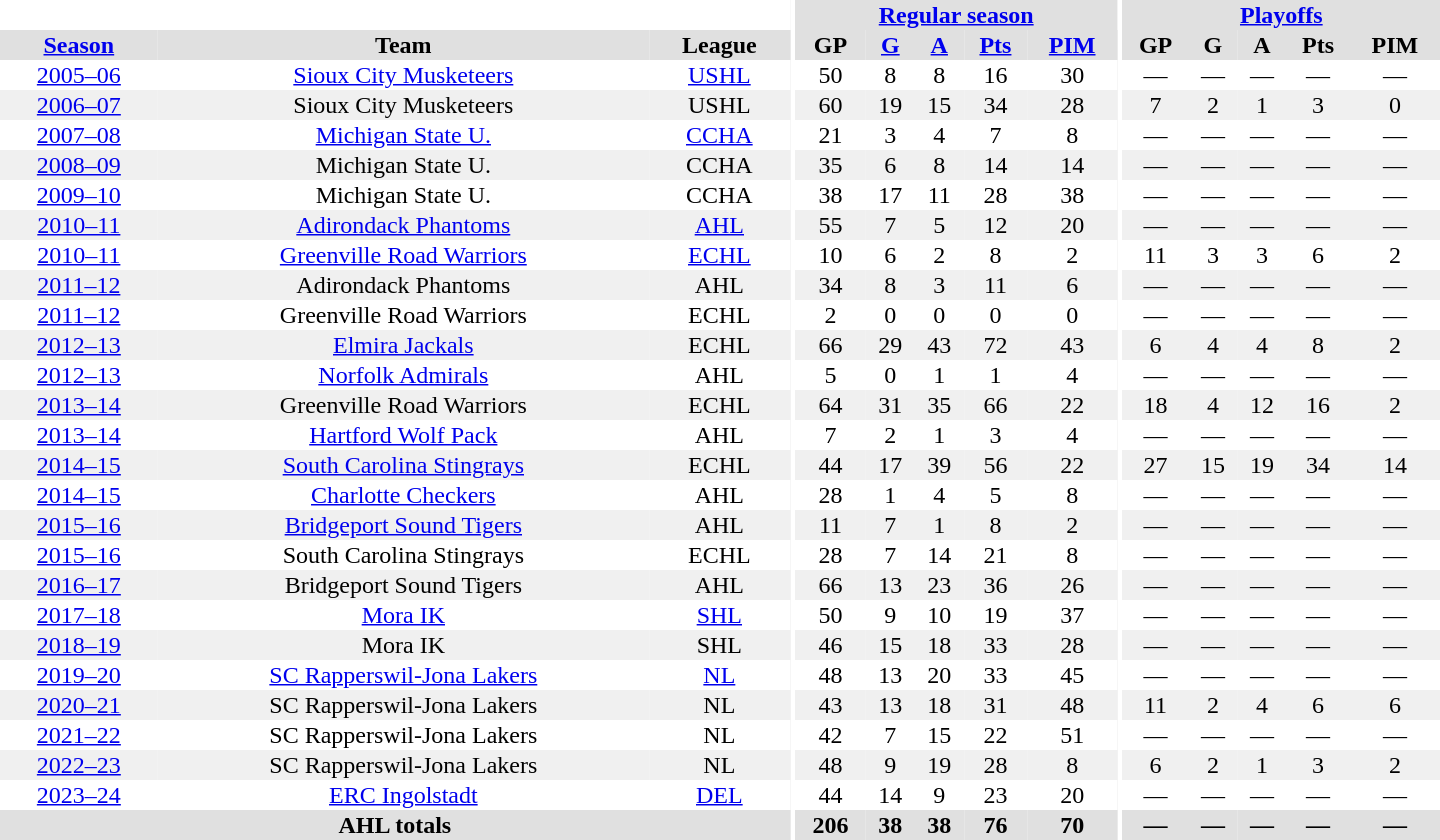<table border="0" cellpadding="1" cellspacing="0" style="text-align:center; width:60em">
<tr bgcolor="#e0e0e0">
<th colspan="3" bgcolor="#ffffff"></th>
<th rowspan="99" bgcolor="#ffffff"></th>
<th colspan="5"><a href='#'>Regular season</a></th>
<th rowspan="99" bgcolor="#ffffff"></th>
<th colspan="5"><a href='#'>Playoffs</a></th>
</tr>
<tr bgcolor="#e0e0e0">
<th><a href='#'>Season</a></th>
<th>Team</th>
<th>League</th>
<th>GP</th>
<th><a href='#'>G</a></th>
<th><a href='#'>A</a></th>
<th><a href='#'>Pts</a></th>
<th><a href='#'>PIM</a></th>
<th>GP</th>
<th>G</th>
<th>A</th>
<th>Pts</th>
<th>PIM</th>
</tr>
<tr>
<td><a href='#'>2005–06</a></td>
<td><a href='#'>Sioux City Musketeers</a></td>
<td><a href='#'>USHL</a></td>
<td>50</td>
<td>8</td>
<td>8</td>
<td>16</td>
<td>30</td>
<td>—</td>
<td>—</td>
<td>—</td>
<td>—</td>
<td>—</td>
</tr>
<tr bgcolor="#f0f0f0">
<td><a href='#'>2006–07</a></td>
<td>Sioux City Musketeers</td>
<td>USHL</td>
<td>60</td>
<td>19</td>
<td>15</td>
<td>34</td>
<td>28</td>
<td>7</td>
<td>2</td>
<td>1</td>
<td>3</td>
<td>0</td>
</tr>
<tr>
<td><a href='#'>2007–08</a></td>
<td><a href='#'>Michigan State U.</a></td>
<td><a href='#'>CCHA</a></td>
<td>21</td>
<td>3</td>
<td>4</td>
<td>7</td>
<td>8</td>
<td>—</td>
<td>—</td>
<td>—</td>
<td>—</td>
<td>—</td>
</tr>
<tr bgcolor="#f0f0f0">
<td><a href='#'>2008–09</a></td>
<td>Michigan State U.</td>
<td>CCHA</td>
<td>35</td>
<td>6</td>
<td>8</td>
<td>14</td>
<td>14</td>
<td>—</td>
<td>—</td>
<td>—</td>
<td>—</td>
<td>—</td>
</tr>
<tr>
<td><a href='#'>2009–10</a></td>
<td>Michigan State U.</td>
<td>CCHA</td>
<td>38</td>
<td>17</td>
<td>11</td>
<td>28</td>
<td>38</td>
<td>—</td>
<td>—</td>
<td>—</td>
<td>—</td>
<td>—</td>
</tr>
<tr bgcolor="#f0f0f0">
<td><a href='#'>2010–11</a></td>
<td><a href='#'>Adirondack Phantoms</a></td>
<td><a href='#'>AHL</a></td>
<td>55</td>
<td>7</td>
<td>5</td>
<td>12</td>
<td>20</td>
<td>—</td>
<td>—</td>
<td>—</td>
<td>—</td>
<td>—</td>
</tr>
<tr>
<td><a href='#'>2010–11</a></td>
<td><a href='#'>Greenville Road Warriors</a></td>
<td><a href='#'>ECHL</a></td>
<td>10</td>
<td>6</td>
<td>2</td>
<td>8</td>
<td>2</td>
<td>11</td>
<td>3</td>
<td>3</td>
<td>6</td>
<td>2</td>
</tr>
<tr bgcolor="#f0f0f0">
<td><a href='#'>2011–12</a></td>
<td>Adirondack Phantoms</td>
<td>AHL</td>
<td>34</td>
<td>8</td>
<td>3</td>
<td>11</td>
<td>6</td>
<td>—</td>
<td>—</td>
<td>—</td>
<td>—</td>
<td>—</td>
</tr>
<tr>
<td><a href='#'>2011–12</a></td>
<td>Greenville Road Warriors</td>
<td>ECHL</td>
<td>2</td>
<td>0</td>
<td>0</td>
<td>0</td>
<td>0</td>
<td>—</td>
<td>—</td>
<td>—</td>
<td>—</td>
<td>—</td>
</tr>
<tr bgcolor="#f0f0f0">
<td><a href='#'>2012–13</a></td>
<td><a href='#'>Elmira Jackals</a></td>
<td>ECHL</td>
<td>66</td>
<td>29</td>
<td>43</td>
<td>72</td>
<td>43</td>
<td>6</td>
<td>4</td>
<td>4</td>
<td>8</td>
<td>2</td>
</tr>
<tr>
<td><a href='#'>2012–13</a></td>
<td><a href='#'>Norfolk Admirals</a></td>
<td>AHL</td>
<td>5</td>
<td>0</td>
<td>1</td>
<td>1</td>
<td>4</td>
<td>—</td>
<td>—</td>
<td>—</td>
<td>—</td>
<td>—</td>
</tr>
<tr bgcolor="#f0f0f0">
<td><a href='#'>2013–14</a></td>
<td>Greenville Road Warriors</td>
<td>ECHL</td>
<td>64</td>
<td>31</td>
<td>35</td>
<td>66</td>
<td>22</td>
<td>18</td>
<td>4</td>
<td>12</td>
<td>16</td>
<td>2</td>
</tr>
<tr>
<td><a href='#'>2013–14</a></td>
<td><a href='#'>Hartford Wolf Pack</a></td>
<td>AHL</td>
<td>7</td>
<td>2</td>
<td>1</td>
<td>3</td>
<td>4</td>
<td>—</td>
<td>—</td>
<td>—</td>
<td>—</td>
<td>—</td>
</tr>
<tr bgcolor="#f0f0f0">
<td><a href='#'>2014–15</a></td>
<td><a href='#'>South Carolina Stingrays</a></td>
<td>ECHL</td>
<td>44</td>
<td>17</td>
<td>39</td>
<td>56</td>
<td>22</td>
<td>27</td>
<td>15</td>
<td>19</td>
<td>34</td>
<td>14</td>
</tr>
<tr>
<td><a href='#'>2014–15</a></td>
<td><a href='#'>Charlotte Checkers</a></td>
<td>AHL</td>
<td>28</td>
<td>1</td>
<td>4</td>
<td>5</td>
<td>8</td>
<td>—</td>
<td>—</td>
<td>—</td>
<td>—</td>
<td>—</td>
</tr>
<tr bgcolor="#f0f0f0">
<td><a href='#'>2015–16</a></td>
<td><a href='#'>Bridgeport Sound Tigers</a></td>
<td>AHL</td>
<td>11</td>
<td>7</td>
<td>1</td>
<td>8</td>
<td>2</td>
<td>—</td>
<td>—</td>
<td>—</td>
<td>—</td>
<td>—</td>
</tr>
<tr>
<td><a href='#'>2015–16</a></td>
<td>South Carolina Stingrays</td>
<td>ECHL</td>
<td>28</td>
<td>7</td>
<td>14</td>
<td>21</td>
<td>8</td>
<td>—</td>
<td>—</td>
<td>—</td>
<td>—</td>
<td>—</td>
</tr>
<tr bgcolor="#f0f0f0">
<td><a href='#'>2016–17</a></td>
<td>Bridgeport Sound Tigers</td>
<td>AHL</td>
<td>66</td>
<td>13</td>
<td>23</td>
<td>36</td>
<td>26</td>
<td>—</td>
<td>—</td>
<td>—</td>
<td>—</td>
<td>—</td>
</tr>
<tr>
<td><a href='#'>2017–18</a></td>
<td><a href='#'>Mora IK</a></td>
<td><a href='#'>SHL</a></td>
<td>50</td>
<td>9</td>
<td>10</td>
<td>19</td>
<td>37</td>
<td>—</td>
<td>—</td>
<td>—</td>
<td>—</td>
<td>—</td>
</tr>
<tr bgcolor="#f0f0f0">
<td><a href='#'>2018–19</a></td>
<td>Mora IK</td>
<td>SHL</td>
<td>46</td>
<td>15</td>
<td>18</td>
<td>33</td>
<td>28</td>
<td>—</td>
<td>—</td>
<td>—</td>
<td>—</td>
<td>—</td>
</tr>
<tr>
<td><a href='#'>2019–20</a></td>
<td><a href='#'>SC Rapperswil-Jona Lakers</a></td>
<td><a href='#'>NL</a></td>
<td>48</td>
<td>13</td>
<td>20</td>
<td>33</td>
<td>45</td>
<td>—</td>
<td>—</td>
<td>—</td>
<td>—</td>
<td>—</td>
</tr>
<tr bgcolor="#f0f0f0">
<td><a href='#'>2020–21</a></td>
<td>SC Rapperswil-Jona Lakers</td>
<td>NL</td>
<td>43</td>
<td>13</td>
<td>18</td>
<td>31</td>
<td>48</td>
<td>11</td>
<td>2</td>
<td>4</td>
<td>6</td>
<td>6</td>
</tr>
<tr>
<td><a href='#'>2021–22</a></td>
<td>SC Rapperswil-Jona Lakers</td>
<td>NL</td>
<td>42</td>
<td>7</td>
<td>15</td>
<td>22</td>
<td>51</td>
<td>—</td>
<td>—</td>
<td>—</td>
<td>—</td>
<td>—</td>
</tr>
<tr bgcolor="#f0f0f0">
<td><a href='#'>2022–23</a></td>
<td>SC Rapperswil-Jona Lakers</td>
<td>NL</td>
<td>48</td>
<td>9</td>
<td>19</td>
<td>28</td>
<td>8</td>
<td>6</td>
<td>2</td>
<td>1</td>
<td>3</td>
<td>2</td>
</tr>
<tr>
<td><a href='#'>2023–24</a></td>
<td><a href='#'>ERC Ingolstadt</a></td>
<td><a href='#'>DEL</a></td>
<td>44</td>
<td>14</td>
<td>9</td>
<td>23</td>
<td>20</td>
<td>—</td>
<td>—</td>
<td>—</td>
<td>—</td>
<td>—</td>
</tr>
<tr bgcolor="#e0e0e0">
<th colspan="3">AHL totals</th>
<th>206</th>
<th>38</th>
<th>38</th>
<th>76</th>
<th>70</th>
<th>—</th>
<th>—</th>
<th>—</th>
<th>—</th>
<th>—</th>
</tr>
</table>
